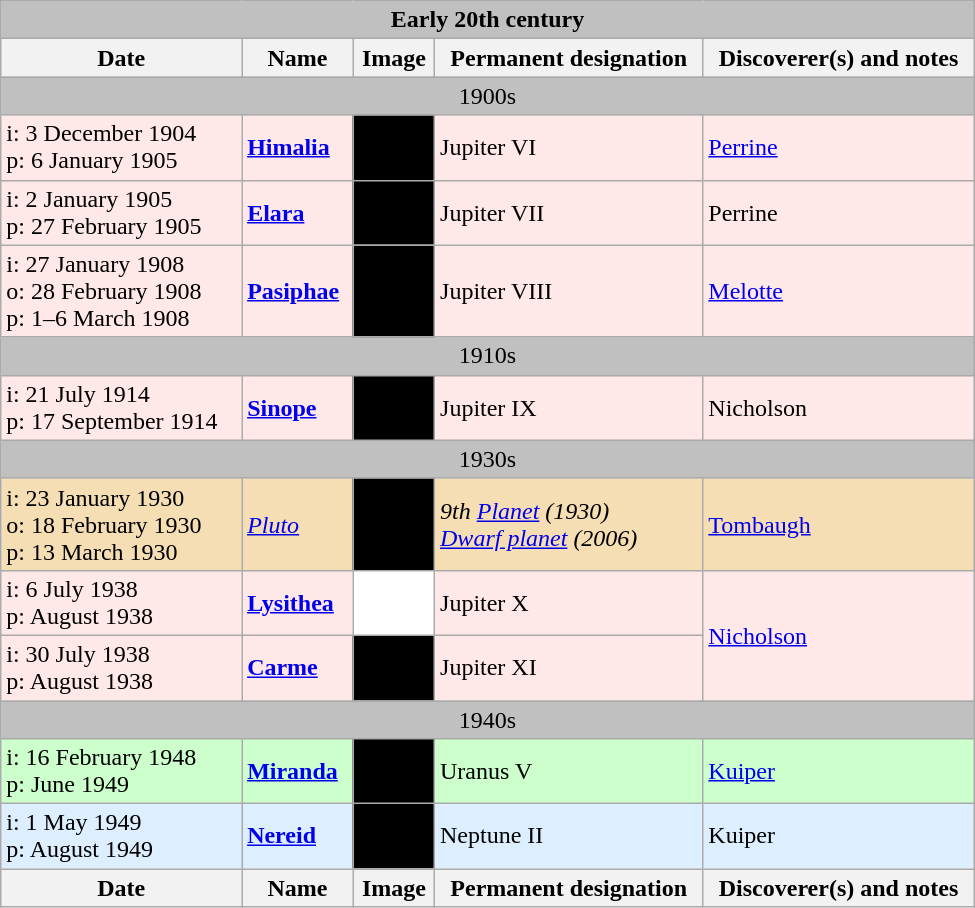<table class="wikitable" width="650">
<tr>
<th colspan="5" style="background-color: Silver; text-align: center;" id="c20th_early">Early 20th century</th>
</tr>
<tr>
<th>Date</th>
<th>Name</th>
<th>Image</th>
<th>Permanent designation</th>
<th>Discoverer(s) and notes</th>
</tr>
<tr>
<td colspan="5" style="background-color: Silver; text-align: center;" id="a1900s">1900s</td>
</tr>
<tr bgcolor="#FFE8E8">
<td style="white-space: nowrap">i: 3 December 1904<br>p: 6 January 1905</td>
<td><strong><a href='#'>Himalia</a></strong></td>
<td bgcolor="Black"></td>
<td>Jupiter VI</td>
<td><a href='#'>Perrine</a></td>
</tr>
<tr bgcolor="#FFE8E8">
<td style="white-space: nowrap">i: 2 January 1905<br>p: 27 February 1905</td>
<td><strong><a href='#'>Elara</a></strong></td>
<td bgcolor="Black"></td>
<td>Jupiter VII</td>
<td>Perrine</td>
</tr>
<tr bgcolor="#FFE8E8">
<td style="white-space: nowrap">i: 27 January 1908<br>o: 28 February 1908<br>p: 1–6 March 1908 </td>
<td><strong><a href='#'>Pasiphae</a></strong></td>
<td bgcolor="Black"></td>
<td>Jupiter VIII</td>
<td><a href='#'>Melotte</a></td>
</tr>
<tr>
<td colspan="5" style="background-color: Silver; text-align: center;" id="a1910s">1910s</td>
</tr>
<tr bgcolor="#FFE8E8">
<td style="white-space: nowrap">i: 21 July 1914<br>p: 17 September 1914</td>
<td><strong><a href='#'>Sinope</a></strong></td>
<td bgcolor="Black"></td>
<td>Jupiter IX</td>
<td>Nicholson</td>
</tr>
<tr>
<td colspan="5" style="background-color: Silver; text-align: center;" id="a1930s">1930s</td>
</tr>
<tr bgcolor="#F5DEB3">
<td style="white-space: nowrap">i: 23 January 1930<br>o: 18 February  1930<br>p: 13 March 1930</td>
<td><em><a href='#'>Pluto</a></em></td>
<td bgcolor="Black"></td>
<td><em>9th <a href='#'>Planet</a> (1930)</em><br><em><a href='#'>Dwarf planet</a> (2006)</em></td>
<td><a href='#'>Tombaugh</a></td>
</tr>
<tr bgcolor="#FFE8E8">
<td style="white-space: nowrap">i: 6 July 1938<br>p: August 1938</td>
<td><strong><a href='#'>Lysithea</a></strong></td>
<td bgcolor="White"></td>
<td>Jupiter X</td>
<td rowspan="2"><a href='#'>Nicholson</a></td>
</tr>
<tr bgcolor="#FFE8E8">
<td style="white-space: nowrap">i: 30 July 1938<br>p: August 1938</td>
<td><strong><a href='#'>Carme</a></strong></td>
<td bgcolor="Black"></td>
<td>Jupiter XI</td>
</tr>
<tr>
<td colspan="5" style="background-color: Silver; text-align: center;" id="a1940s">1940s</td>
</tr>
<tr bgcolor="#CCFFCC">
<td style="white-space: nowrap">i: 16 February 1948<br>p: June 1949</td>
<td><strong><a href='#'>Miranda</a></strong></td>
<td bgcolor="Black"></td>
<td>Uranus V</td>
<td><a href='#'>Kuiper</a></td>
</tr>
<tr bgcolor="#DDEEFF">
<td style="white-space: nowrap">i: 1 May 1949<br>p: August 1949</td>
<td><strong><a href='#'>Nereid</a></strong></td>
<td bgcolor="Black"></td>
<td>Neptune II</td>
<td>Kuiper</td>
</tr>
<tr>
<th>Date</th>
<th>Name</th>
<th>Image</th>
<th>Permanent designation</th>
<th>Discoverer(s) and notes</th>
</tr>
</table>
